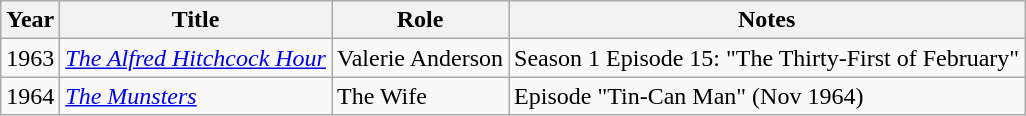<table class="wikitable sortable">
<tr>
<th>Year</th>
<th>Title</th>
<th>Role</th>
<th class="unsortable">Notes</th>
</tr>
<tr>
<td>1963</td>
<td><em><a href='#'>The Alfred Hitchcock Hour</a></em></td>
<td>Valerie Anderson</td>
<td>Season 1 Episode 15: "The Thirty-First of February"</td>
</tr>
<tr>
<td>1964</td>
<td><em><a href='#'>The Munsters</a></em></td>
<td>The Wife</td>
<td>Episode "Tin-Can Man" (Nov 1964)</td>
</tr>
</table>
